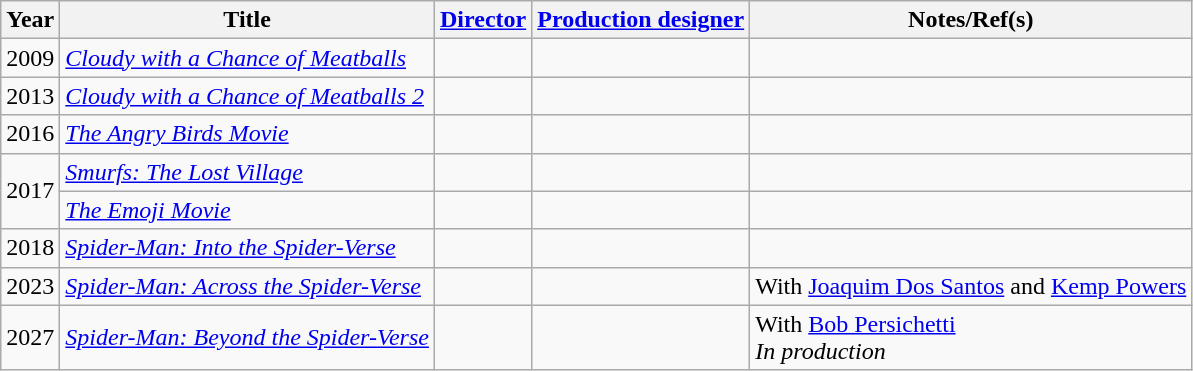<table class="wikitable">
<tr>
<th>Year</th>
<th>Title</th>
<th><a href='#'>Director</a></th>
<th><a href='#'>Production designer</a></th>
<th>Notes/Ref(s)</th>
</tr>
<tr>
<td>2009</td>
<td><em><a href='#'>Cloudy with a Chance of Meatballs</a></em></td>
<td></td>
<td></td>
<td></td>
</tr>
<tr>
<td>2013</td>
<td><em><a href='#'>Cloudy with a Chance of Meatballs 2</a></em></td>
<td></td>
<td></td>
<td></td>
</tr>
<tr>
<td>2016</td>
<td><em><a href='#'>The Angry Birds Movie</a></em></td>
<td></td>
<td></td>
<td></td>
</tr>
<tr>
<td rowspan="2">2017</td>
<td><em><a href='#'>Smurfs: The Lost Village</a></em></td>
<td></td>
<td></td>
<td></td>
</tr>
<tr>
<td><em><a href='#'>The Emoji Movie</a></em></td>
<td></td>
<td></td>
<td></td>
</tr>
<tr>
<td>2018</td>
<td><em><a href='#'>Spider-Man: Into the Spider-Verse</a></em></td>
<td></td>
<td></td>
<td></td>
</tr>
<tr>
<td>2023</td>
<td><em><a href='#'>Spider-Man: Across the Spider-Verse</a></em></td>
<td></td>
<td></td>
<td>With <a href='#'>Joaquim Dos Santos</a> and <a href='#'>Kemp Powers</a></td>
</tr>
<tr>
<td>2027</td>
<td><em><a href='#'>Spider-Man: Beyond the Spider-Verse</a></em></td>
<td></td>
<td></td>
<td>With <a href='#'>Bob Persichetti</a><br><em>In production</em></td>
</tr>
</table>
